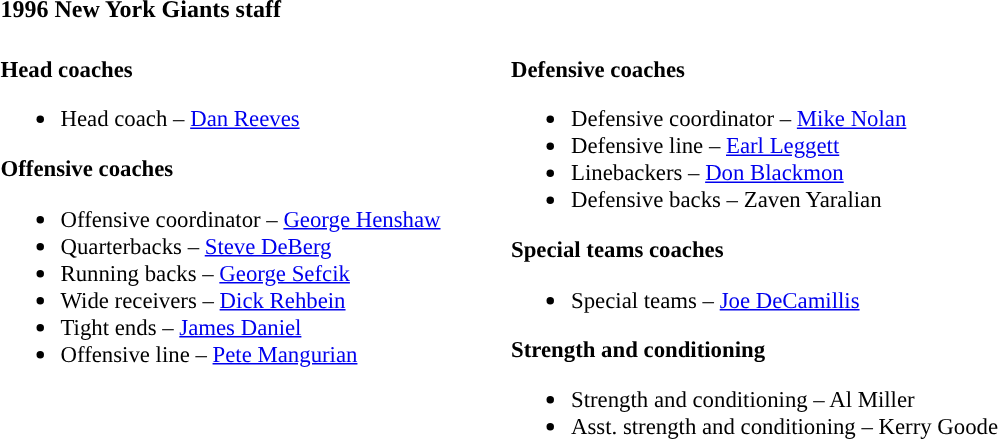<table class="toccolours" style="text-align: left;">
<tr>
<th colspan="7"><strong>1996 New York Giants staff</strong></th>
</tr>
<tr>
<td style="font-size: 95%;" valign="top"><br><strong>Head coaches</strong><ul><li>Head coach – <a href='#'>Dan Reeves</a></li></ul><strong>Offensive coaches</strong><ul><li>Offensive coordinator – <a href='#'>George Henshaw</a></li><li>Quarterbacks – <a href='#'>Steve DeBerg</a></li><li>Running backs – <a href='#'>George Sefcik</a></li><li>Wide receivers – <a href='#'>Dick Rehbein</a></li><li>Tight ends – <a href='#'>James Daniel</a></li><li>Offensive line – <a href='#'>Pete Mangurian</a></li></ul></td>
<td width="35"> </td>
<td valign="top"></td>
<td style="font-size: 95%;" valign="top"><br><strong>Defensive coaches</strong><ul><li>Defensive coordinator – <a href='#'>Mike Nolan</a></li><li>Defensive line – <a href='#'>Earl Leggett</a></li><li>Linebackers – <a href='#'>Don Blackmon</a></li><li>Defensive backs – Zaven Yaralian</li></ul><strong>Special teams coaches</strong><ul><li>Special teams – <a href='#'>Joe DeCamillis</a></li></ul><strong>Strength and conditioning</strong><ul><li>Strength and conditioning – Al Miller</li><li>Asst. strength and conditioning – Kerry Goode</li></ul></td>
</tr>
</table>
